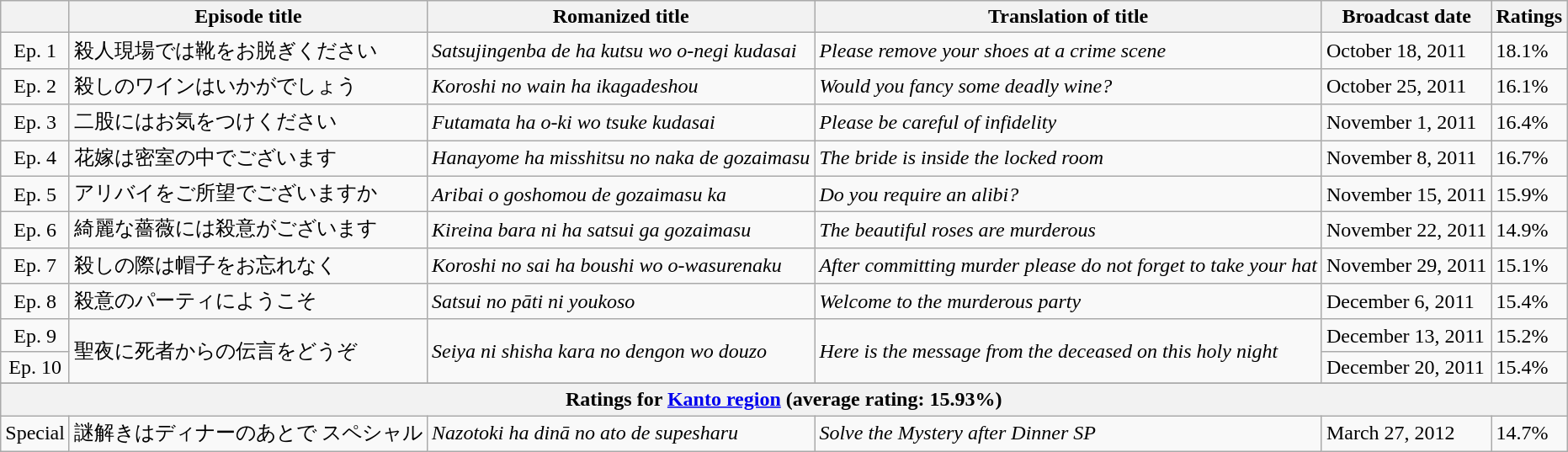<table class="wikitable" style="text-align:center">
<tr style="text-align:center">
<th></th>
<th>Episode title</th>
<th>Romanized title</th>
<th>Translation of title</th>
<th>Broadcast date</th>
<th>Ratings</th>
</tr>
<tr>
<td>Ep. 1</td>
<td align=left>殺人現場では靴をお脱ぎください</td>
<td align=left><em>Satsujingenba de ha kutsu wo o-negi kudasai</em></td>
<td align=left><em>Please remove your shoes at a crime scene</em></td>
<td align=left>October 18, 2011</td>
<td align=left>18.1%</td>
</tr>
<tr>
<td>Ep. 2</td>
<td align=left>殺しのワインはいかがでしょう</td>
<td align=left><em>Koroshi no wain ha ikagadeshou</em></td>
<td align=left><em>Would you fancy some deadly wine?</em></td>
<td align=left>October 25, 2011</td>
<td align=left>16.1%</td>
</tr>
<tr>
<td>Ep. 3</td>
<td align=left>二股にはお気をつけください</td>
<td align=left><em>Futamata ha o-ki wo tsuke kudasai</em></td>
<td align=left><em>Please be careful of infidelity</em></td>
<td align=left>November 1, 2011</td>
<td align=left>16.4%</td>
</tr>
<tr>
<td>Ep. 4</td>
<td align=left>花嫁は密室の中でございます</td>
<td align=left><em>Hanayome ha misshitsu no naka de gozaimasu</em></td>
<td align=left><em>The bride is inside the locked room</em></td>
<td align=left>November 8, 2011</td>
<td align=left>16.7%</td>
</tr>
<tr>
<td>Ep. 5</td>
<td align=left>アリバイをご所望でございますか</td>
<td align=left><em>Aribai o goshomou de gozaimasu ka</em></td>
<td align=left><em>Do you require an alibi?</em></td>
<td align=left>November 15, 2011</td>
<td align=left>15.9%</td>
</tr>
<tr>
<td>Ep. 6</td>
<td align=left>綺麗な薔薇には殺意がございます</td>
<td align=left><em>Kireina bara ni ha satsui ga gozaimasu</em></td>
<td align=left><em>The beautiful roses are murderous</em></td>
<td align=left>November 22, 2011</td>
<td align=left>14.9%</td>
</tr>
<tr>
<td>Ep. 7</td>
<td align=left>殺しの際は帽子をお忘れなく</td>
<td align=left><em>Koroshi no sai ha boushi wo o-wasurenaku</em></td>
<td align=left><em>After committing murder please do not forget to take your hat</em></td>
<td align=left>November 29, 2011</td>
<td align=left>15.1%</td>
</tr>
<tr>
<td>Ep. 8</td>
<td align=left>殺意のパーティにようこそ</td>
<td align=left><em>Satsui no pāti ni youkoso</em></td>
<td align=left><em>Welcome to the murderous party</em></td>
<td align=left>December 6, 2011</td>
<td align=left>15.4%</td>
</tr>
<tr>
<td>Ep. 9</td>
<td rowspan="2" align=left>聖夜に死者からの伝言をどうぞ</td>
<td rowspan="2" align=left><em>Seiya ni shisha kara no dengon wo douzo</em></td>
<td rowspan="2" align=left><em>Here is the message from the deceased on this holy night</em></td>
<td align=left>December 13, 2011</td>
<td align=left>15.2%</td>
</tr>
<tr>
<td>Ep. 10</td>
<td align=left>December 20, 2011</td>
<td align=left>15.4%</td>
</tr>
<tr>
</tr>
<tr>
<th colspan="6">Ratings for <a href='#'>Kanto region</a> (average rating: 15.93%)</th>
</tr>
<tr>
<td>Special</td>
<td align=left>謎解きはディナーのあとで スペシャル</td>
<td align=left><em>Nazotoki ha dinā no ato de supesharu</em></td>
<td align=left><em>Solve the Mystery after Dinner SP</em></td>
<td align=left>March 27, 2012</td>
<td align=left>14.7%</td>
</tr>
</table>
